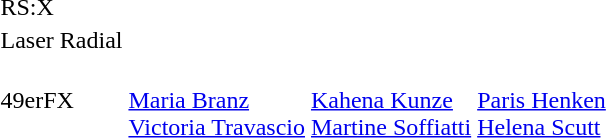<table>
<tr>
<td>RS:X<br></td>
<td></td>
<td></td>
<td></td>
</tr>
<tr>
<td>Laser Radial<br></td>
<td></td>
<td></td>
<td></td>
</tr>
<tr>
<td>49erFX<br></td>
<td> <br><a href='#'>Maria Branz</a><br><a href='#'>Victoria Travascio</a></td>
<td> <br><a href='#'>Kahena Kunze</a><br><a href='#'>Martine Soffiatti</a></td>
<td> <br><a href='#'>Paris Henken</a><br><a href='#'>Helena Scutt</a></td>
</tr>
</table>
